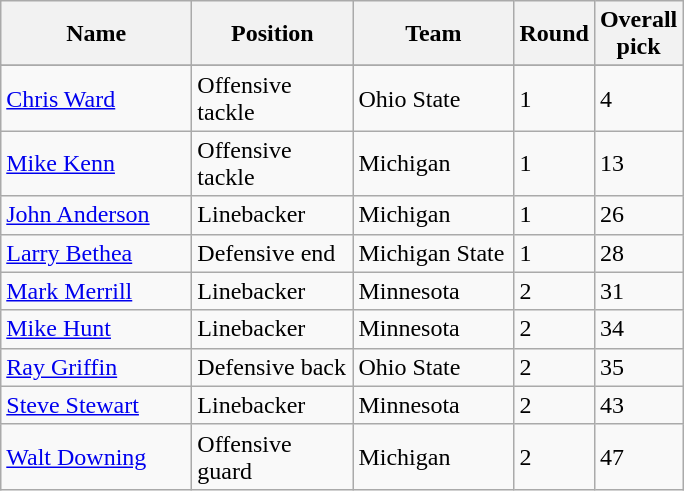<table class="sortable wikitable">
<tr>
<th width="120">Name</th>
<th width="100">Position</th>
<th width="100">Team</th>
<th width="25">Round</th>
<th width="25">Overall pick</th>
</tr>
<tr align="left" bgcolor="">
</tr>
<tr>
<td><a href='#'>Chris Ward</a></td>
<td>Offensive tackle</td>
<td>Ohio State</td>
<td>1</td>
<td>4</td>
</tr>
<tr>
<td><a href='#'>Mike Kenn</a></td>
<td>Offensive tackle</td>
<td>Michigan</td>
<td>1</td>
<td>13</td>
</tr>
<tr>
<td><a href='#'>John Anderson</a></td>
<td>Linebacker</td>
<td>Michigan</td>
<td>1</td>
<td>26</td>
</tr>
<tr>
<td><a href='#'>Larry Bethea</a></td>
<td>Defensive end</td>
<td>Michigan State</td>
<td>1</td>
<td>28</td>
</tr>
<tr>
<td><a href='#'>Mark Merrill</a></td>
<td>Linebacker</td>
<td>Minnesota</td>
<td>2</td>
<td>31</td>
</tr>
<tr>
<td><a href='#'>Mike Hunt</a></td>
<td>Linebacker</td>
<td>Minnesota</td>
<td>2</td>
<td>34</td>
</tr>
<tr>
<td><a href='#'>Ray Griffin</a></td>
<td>Defensive back</td>
<td>Ohio State</td>
<td>2</td>
<td>35</td>
</tr>
<tr>
<td><a href='#'>Steve Stewart</a></td>
<td>Linebacker</td>
<td>Minnesota</td>
<td>2</td>
<td>43</td>
</tr>
<tr>
<td><a href='#'>Walt Downing</a></td>
<td>Offensive guard</td>
<td>Michigan</td>
<td>2</td>
<td>47</td>
</tr>
</table>
